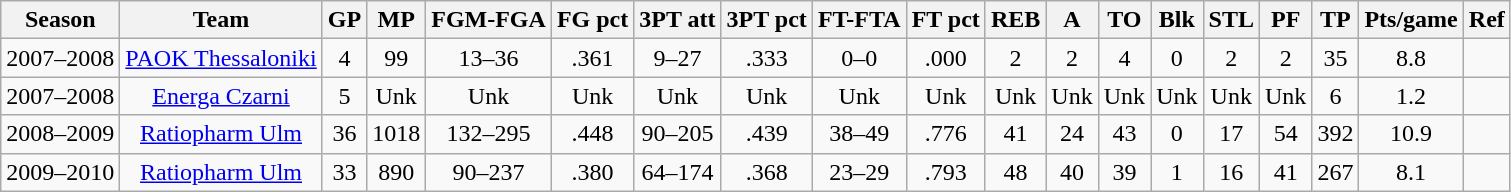<table class="wikitable">
<tr>
<th>Season</th>
<th>Team</th>
<th>GP</th>
<th>MP</th>
<th>FGM-FGA</th>
<th>FG pct</th>
<th>3PT att</th>
<th>3PT pct</th>
<th>FT-FTA</th>
<th>FT pct</th>
<th>REB</th>
<th>A</th>
<th>TO</th>
<th>Blk</th>
<th>STL</th>
<th>PF</th>
<th>TP</th>
<th>Pts/game</th>
<th>Ref</th>
</tr>
<tr align=center>
<td align=left>2007–2008</td>
<td><a href='#'>PAOK Thessaloniki</a></td>
<td>4</td>
<td>99</td>
<td>13–36</td>
<td>.361</td>
<td>9–27</td>
<td>.333</td>
<td>0–0</td>
<td>.000</td>
<td>2</td>
<td>2</td>
<td>4</td>
<td>0</td>
<td>2</td>
<td>2</td>
<td>35</td>
<td>8.8</td>
<td></td>
</tr>
<tr align=center>
<td align=left>2007–2008</td>
<td><a href='#'>Energa Czarni</a></td>
<td>5</td>
<td>Unk</td>
<td>Unk</td>
<td>Unk</td>
<td>Unk</td>
<td>Unk</td>
<td>Unk</td>
<td>Unk</td>
<td>Unk</td>
<td>Unk</td>
<td>Unk</td>
<td>Unk</td>
<td>Unk</td>
<td>Unk</td>
<td>6</td>
<td>1.2</td>
<td></td>
</tr>
<tr align=center>
<td align=left>2008–2009</td>
<td><a href='#'>Ratiopharm Ulm</a></td>
<td>36</td>
<td>1018</td>
<td>132–295</td>
<td>.448</td>
<td>90–205</td>
<td>.439</td>
<td>38–49</td>
<td>.776</td>
<td>41</td>
<td>24</td>
<td>43</td>
<td>0</td>
<td>17</td>
<td>54</td>
<td>392</td>
<td>10.9</td>
<td></td>
</tr>
<tr align=center>
<td align=left>2009–2010</td>
<td><a href='#'>Ratiopharm Ulm</a></td>
<td>33</td>
<td>890</td>
<td>90–237</td>
<td>.380</td>
<td>64–174</td>
<td>.368</td>
<td>23–29</td>
<td>.793</td>
<td>48</td>
<td>40</td>
<td>39</td>
<td>1</td>
<td>16</td>
<td>41</td>
<td>267</td>
<td>8.1</td>
<td></td>
</tr>
</table>
